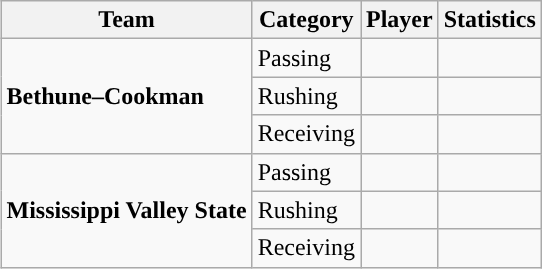<table class="wikitable" style="float: right;">
<tr>
<th>Team</th>
<th>Category</th>
<th>Player</th>
<th>Statistics</th>
</tr>
<tr>
<td rowspan=3><strong>Bethune–Cookman</strong></td>
<td>Passing</td>
<td></td>
<td></td>
</tr>
<tr>
<td>Rushing</td>
<td></td>
<td></td>
</tr>
<tr>
<td>Receiving</td>
<td></td>
<td></td>
</tr>
<tr>
<td rowspan=3><strong>Mississippi Valley State</strong></td>
<td>Passing</td>
<td></td>
<td></td>
</tr>
<tr>
<td>Rushing</td>
<td></td>
<td></td>
</tr>
<tr>
<td>Receiving</td>
<td></td>
<td></td>
</tr>
</table>
